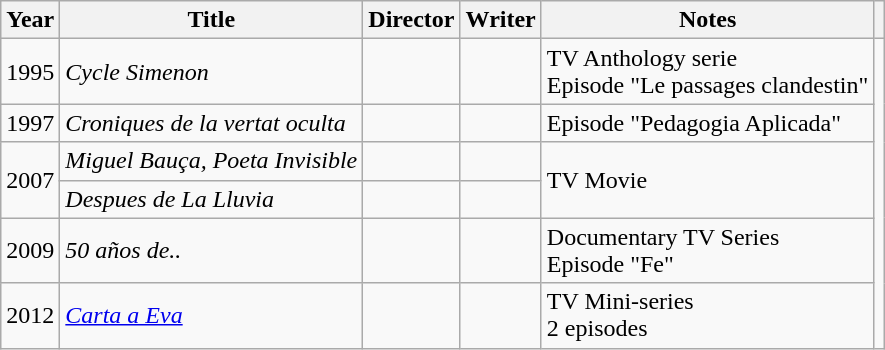<table class="wikitable sortable">
<tr>
<th>Year</th>
<th>Title</th>
<th>Director</th>
<th>Writer</th>
<th>Notes</th>
<th></th>
</tr>
<tr>
<td>1995</td>
<td><em>Cycle Simenon</em></td>
<td></td>
<td></td>
<td>TV Anthology serie<br>Episode "Le passages clandestin"</td>
</tr>
<tr>
<td>1997</td>
<td><em>Croniques de la vertat oculta</em></td>
<td></td>
<td></td>
<td>Episode "Pedagogia Aplicada"</td>
</tr>
<tr>
<td rowspan=2>2007</td>
<td><em>Miguel Bauça, Poeta Invisible</em></td>
<td></td>
<td></td>
<td rowspan=2>TV Movie</td>
</tr>
<tr>
<td><em>Despues de La Lluvia</em></td>
<td></td>
<td></td>
</tr>
<tr>
<td>2009</td>
<td><em>50 años de..</em></td>
<td></td>
<td></td>
<td>Documentary TV Series<br>Episode "Fe"</td>
</tr>
<tr>
<td>2012</td>
<td><em><a href='#'>Carta a Eva</a></em></td>
<td></td>
<td></td>
<td>TV Mini-series<br>2 episodes</td>
</tr>
</table>
